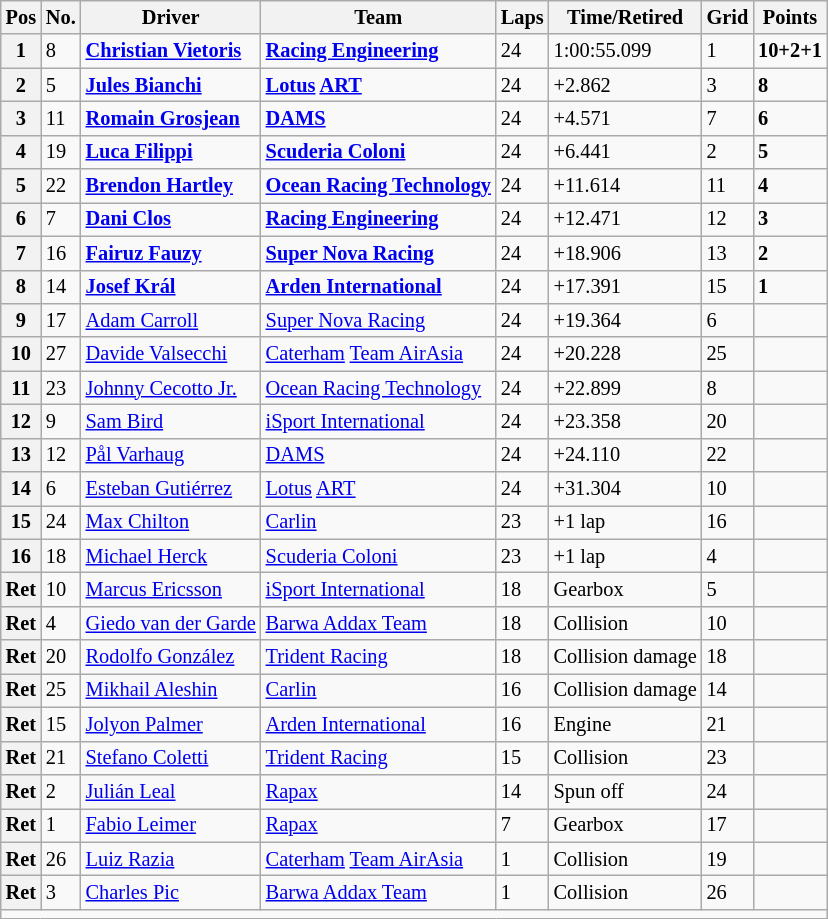<table class="wikitable" style="font-size:85%">
<tr>
<th>Pos</th>
<th>No.</th>
<th>Driver</th>
<th>Team</th>
<th>Laps</th>
<th>Time/Retired</th>
<th>Grid</th>
<th>Points</th>
</tr>
<tr>
<th>1</th>
<td>8</td>
<td> <strong><a href='#'>Christian Vietoris</a></strong></td>
<td><strong><a href='#'>Racing Engineering</a></strong></td>
<td>24</td>
<td>1:00:55.099</td>
<td>1</td>
<td><strong>10+2+1</strong></td>
</tr>
<tr>
<th>2</th>
<td>5</td>
<td> <strong><a href='#'>Jules Bianchi</a></strong></td>
<td><strong><a href='#'>Lotus</a> <a href='#'>ART</a></strong></td>
<td>24</td>
<td>+2.862</td>
<td>3</td>
<td><strong>8</strong></td>
</tr>
<tr>
<th>3</th>
<td>11</td>
<td> <strong><a href='#'>Romain Grosjean</a></strong></td>
<td><strong><a href='#'>DAMS</a></strong></td>
<td>24</td>
<td>+4.571</td>
<td>7</td>
<td><strong>6</strong></td>
</tr>
<tr>
<th>4</th>
<td>19</td>
<td> <strong><a href='#'>Luca Filippi</a></strong></td>
<td><strong><a href='#'>Scuderia Coloni</a></strong></td>
<td>24</td>
<td>+6.441</td>
<td>2</td>
<td><strong>5</strong></td>
</tr>
<tr>
<th>5</th>
<td>22</td>
<td> <strong><a href='#'>Brendon Hartley</a></strong></td>
<td><strong><a href='#'>Ocean Racing Technology</a></strong></td>
<td>24</td>
<td>+11.614</td>
<td>11</td>
<td><strong>4</strong></td>
</tr>
<tr>
<th>6</th>
<td>7</td>
<td> <strong><a href='#'>Dani Clos</a></strong></td>
<td><strong><a href='#'>Racing Engineering</a></strong></td>
<td>24</td>
<td>+12.471</td>
<td>12</td>
<td><strong>3</strong></td>
</tr>
<tr>
<th>7</th>
<td>16</td>
<td> <strong><a href='#'>Fairuz Fauzy</a></strong></td>
<td><strong><a href='#'>Super Nova Racing</a></strong></td>
<td>24</td>
<td>+18.906</td>
<td>13</td>
<td><strong>2</strong></td>
</tr>
<tr>
<th>8</th>
<td>14</td>
<td> <strong><a href='#'>Josef Král</a></strong></td>
<td><strong><a href='#'>Arden International</a></strong></td>
<td>24</td>
<td>+17.391</td>
<td>15</td>
<td><strong>1</strong></td>
</tr>
<tr>
<th>9</th>
<td>17</td>
<td> <a href='#'>Adam Carroll</a></td>
<td><a href='#'>Super Nova Racing</a></td>
<td>24</td>
<td>+19.364</td>
<td>6</td>
<td></td>
</tr>
<tr>
<th>10</th>
<td>27</td>
<td> <a href='#'>Davide Valsecchi</a></td>
<td><a href='#'>Caterham</a> <a href='#'>Team AirAsia</a></td>
<td>24</td>
<td>+20.228</td>
<td>25</td>
<td></td>
</tr>
<tr>
<th>11</th>
<td>23</td>
<td> <a href='#'>Johnny Cecotto Jr.</a></td>
<td><a href='#'>Ocean Racing Technology</a></td>
<td>24</td>
<td>+22.899</td>
<td>8</td>
<td></td>
</tr>
<tr>
<th>12</th>
<td>9</td>
<td> <a href='#'>Sam Bird</a></td>
<td><a href='#'>iSport International</a></td>
<td>24</td>
<td>+23.358</td>
<td>20</td>
<td></td>
</tr>
<tr>
<th>13</th>
<td>12</td>
<td> <a href='#'>Pål Varhaug</a></td>
<td><a href='#'>DAMS</a></td>
<td>24</td>
<td>+24.110</td>
<td>22</td>
<td></td>
</tr>
<tr>
<th>14</th>
<td>6</td>
<td> <a href='#'>Esteban Gutiérrez</a></td>
<td><a href='#'>Lotus</a> <a href='#'>ART</a></td>
<td>24</td>
<td>+31.304</td>
<td>10</td>
<td></td>
</tr>
<tr>
<th>15</th>
<td>24</td>
<td> <a href='#'>Max Chilton</a></td>
<td><a href='#'>Carlin</a></td>
<td>23</td>
<td>+1 lap</td>
<td>16</td>
<td></td>
</tr>
<tr>
<th>16</th>
<td>18</td>
<td> <a href='#'>Michael Herck</a></td>
<td><a href='#'>Scuderia Coloni</a></td>
<td>23</td>
<td>+1 lap</td>
<td>4</td>
<td></td>
</tr>
<tr>
<th>Ret</th>
<td>10</td>
<td> <a href='#'>Marcus Ericsson</a></td>
<td><a href='#'>iSport International</a></td>
<td>18</td>
<td>Gearbox</td>
<td>5</td>
<td></td>
</tr>
<tr>
<th>Ret</th>
<td>4</td>
<td> <a href='#'>Giedo van der Garde</a></td>
<td><a href='#'>Barwa Addax Team</a></td>
<td>18</td>
<td>Collision</td>
<td>10</td>
<td></td>
</tr>
<tr>
<th>Ret</th>
<td>20</td>
<td> <a href='#'>Rodolfo González</a></td>
<td><a href='#'>Trident Racing</a></td>
<td>18</td>
<td>Collision damage</td>
<td>18</td>
<td></td>
</tr>
<tr>
<th>Ret</th>
<td>25</td>
<td> <a href='#'>Mikhail Aleshin</a></td>
<td><a href='#'>Carlin</a></td>
<td>16</td>
<td>Collision damage</td>
<td>14</td>
<td></td>
</tr>
<tr>
<th>Ret</th>
<td>15</td>
<td> <a href='#'>Jolyon Palmer</a></td>
<td><a href='#'>Arden International</a></td>
<td>16</td>
<td>Engine</td>
<td>21</td>
<td></td>
</tr>
<tr>
<th>Ret</th>
<td>21</td>
<td> <a href='#'>Stefano Coletti</a></td>
<td><a href='#'>Trident Racing</a></td>
<td>15</td>
<td>Collision</td>
<td>23</td>
<td></td>
</tr>
<tr>
<th>Ret</th>
<td>2</td>
<td> <a href='#'>Julián Leal</a></td>
<td><a href='#'>Rapax</a></td>
<td>14</td>
<td>Spun off</td>
<td>24</td>
<td></td>
</tr>
<tr>
<th>Ret</th>
<td>1</td>
<td> <a href='#'>Fabio Leimer</a></td>
<td><a href='#'>Rapax</a></td>
<td>7</td>
<td>Gearbox</td>
<td>17</td>
<td></td>
</tr>
<tr>
<th>Ret</th>
<td>26</td>
<td> <a href='#'>Luiz Razia</a></td>
<td><a href='#'>Caterham</a> <a href='#'>Team AirAsia</a></td>
<td>1</td>
<td>Collision</td>
<td>19</td>
<td></td>
</tr>
<tr>
<th>Ret</th>
<td>3</td>
<td> <a href='#'>Charles Pic</a></td>
<td><a href='#'>Barwa Addax Team</a></td>
<td>1</td>
<td>Collision</td>
<td>26</td>
<td></td>
</tr>
<tr>
<td colspan=8></td>
</tr>
</table>
